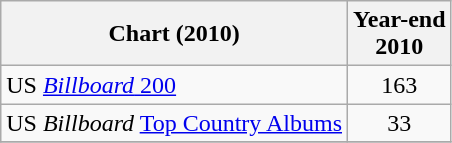<table class="wikitable">
<tr>
<th>Chart (2010)</th>
<th>Year-end<br>2010</th>
</tr>
<tr>
<td>US <a href='#'><em>Billboard</em> 200</a></td>
<td align="center">163</td>
</tr>
<tr>
<td>US <em>Billboard</em> <a href='#'>Top Country Albums</a></td>
<td align="center">33</td>
</tr>
<tr>
</tr>
</table>
